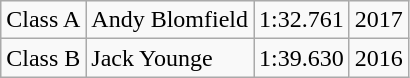<table class="wikitable">
<tr>
<td>Class A</td>
<td>Andy Blomfield</td>
<td align="center">1:32.761</td>
<td align="center">2017</td>
</tr>
<tr>
<td>Class B</td>
<td>Jack Younge</td>
<td align="center">1:39.630</td>
<td align="center">2016</td>
</tr>
</table>
